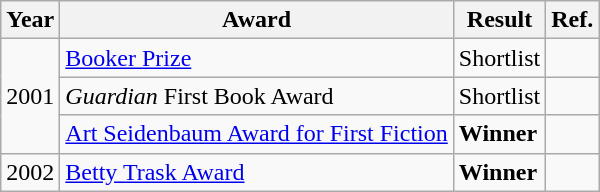<table class="wikitable sortable mw-collapsible">
<tr>
<th>Year</th>
<th>Award</th>
<th>Result</th>
<th>Ref.</th>
</tr>
<tr>
<td rowspan="3">2001</td>
<td><a href='#'>Booker Prize</a></td>
<td>Shortlist</td>
<td></td>
</tr>
<tr>
<td><em>Guardian</em> First Book Award</td>
<td>Shortlist</td>
<td></td>
</tr>
<tr>
<td><a href='#'>Art Seidenbaum Award for First Fiction</a></td>
<td><strong>Winner</strong></td>
<td></td>
</tr>
<tr>
<td>2002</td>
<td><a href='#'>Betty Trask Award</a></td>
<td><strong>Winner</strong></td>
<td></td>
</tr>
</table>
